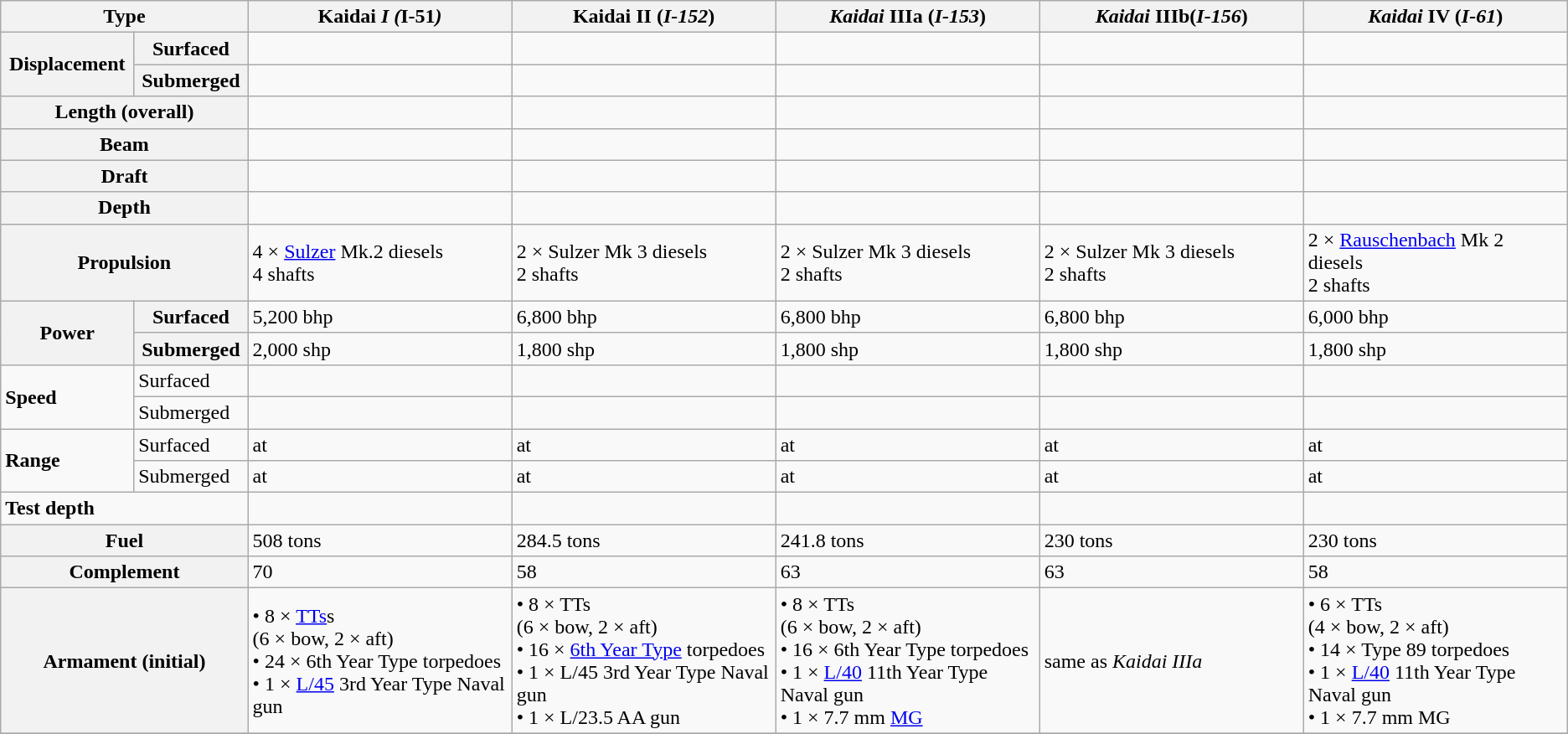<table class="wikitable">
<tr>
<th width="15%" colspan="2">Type</th>
<th width="16%"><strong>Kaidai<em> I (</em>I-51<em>)</th>
<th width="16%"></strong>Kaidai</em> II (<em>I-152</em>)</th>
<th width="16%"><em>Kaidai</em> IIIa (<em>I-153</em>)</th>
<th width="16%"><em>Kaidai</em> IIIb(<em>I-156</em>)</th>
<th width="16%"><em>Kaidai</em> IV (<em>I-61</em>)</th>
</tr>
<tr>
<th rowspan="2">Displacement</th>
<th>Surfaced</th>
<td></td>
<td></td>
<td></td>
<td></td>
<td></td>
</tr>
<tr>
<th>Submerged</th>
<td></td>
<td></td>
<td></td>
<td></td>
<td></td>
</tr>
<tr>
<th colspan="2">Length (overall)</th>
<td></td>
<td></td>
<td></td>
<td></td>
<td></td>
</tr>
<tr>
<th colspan="2">Beam</th>
<td></td>
<td></td>
<td></td>
<td></td>
<td></td>
</tr>
<tr>
<th colspan="2">Draft</th>
<td></td>
<td></td>
<td></td>
<td></td>
<td></td>
</tr>
<tr>
<th colspan="2">Depth</th>
<td></td>
<td></td>
<td></td>
<td></td>
<td></td>
</tr>
<tr>
<th colspan="2">Propulsion</th>
<td>4 × <a href='#'>Sulzer</a> Mk.2 diesels<br>4 shafts</td>
<td>2 × Sulzer Mk 3 diesels<br>2 shafts</td>
<td>2 × Sulzer Mk 3 diesels<br>2 shafts</td>
<td>2 × Sulzer Mk 3 diesels<br>2 shafts</td>
<td>2 × <a href='#'>Rauschenbach</a> Mk 2 diesels<br>2 shafts</td>
</tr>
<tr>
<th rowspan="2">Power</th>
<th>Surfaced</th>
<td>5,200 bhp</td>
<td>6,800 bhp</td>
<td>6,800 bhp</td>
<td>6,800 bhp</td>
<td>6,000 bhp</td>
</tr>
<tr>
<th>Submerged</th>
<td>2,000 shp</td>
<td>1,800 shp</td>
<td>1,800 shp</td>
<td>1,800 shp</td>
<td>1,800 shp</td>
</tr>
<tr>
<td rowspan="2"><strong>Speed</strong></td>
<td>Surfaced</td>
<td></td>
<td></td>
<td></td>
<td></td>
<td></td>
</tr>
<tr>
<td>Submerged</td>
<td></td>
<td></td>
<td></td>
<td></td>
<td></td>
</tr>
<tr>
<td rowspan="2"><strong>Range</strong></td>
<td>Surfaced</td>
<td> at </td>
<td> at </td>
<td> at </td>
<td> at </td>
<td> at </td>
</tr>
<tr>
<td>Submerged</td>
<td> at </td>
<td> at </td>
<td> at </td>
<td> at </td>
<td> at </td>
</tr>
<tr>
<td colspan="2"><strong>Test depth</strong></td>
<td></td>
<td></td>
<td></td>
<td></td>
<td></td>
</tr>
<tr>
<th colspan="2">Fuel</th>
<td>508 tons</td>
<td>284.5 tons</td>
<td>241.8 tons</td>
<td>230 tons</td>
<td>230 tons</td>
</tr>
<tr>
<th colspan="2">Complement</th>
<td>70</td>
<td>58</td>
<td>63</td>
<td>63</td>
<td>58</td>
</tr>
<tr>
<th colspan="2">Armament (initial)</th>
<td>• 8 ×  <a href='#'>TTs</a>s<br>(6 × bow, 2 × aft)<br>• 24 × 6th Year Type torpedoes<br>• 1 ×  <a href='#'>L/45</a> 3rd Year Type Naval gun</td>
<td>• 8 ×  TTs<br>(6 × bow, 2 × aft)<br>• 16 × <a href='#'>6th Year Type</a> torpedoes<br>• 1 × <a href='#'></a> L/45 3rd Year Type Naval gun<br>• 1 × <a href='#'></a> L/23.5 AA gun</td>
<td>• 8 ×  TTs<br>(6 × bow, 2 × aft)<br>• 16 × 6th Year Type torpedoes<br>• 1 × <a href='#'> L/40</a> 11th Year Type Naval gun<br>• 1 × 7.7 mm <a href='#'>MG</a></td>
<td>same as <em>Kaidai IIIa</em></td>
<td>• 6 ×  TTs<br>(4 × bow, 2 × aft)<br>• 14 × Type 89 torpedoes<br>• 1 × <a href='#'> L/40</a> 11th Year Type Naval gun<br>• 1 × 7.7 mm MG</td>
</tr>
<tr>
</tr>
</table>
